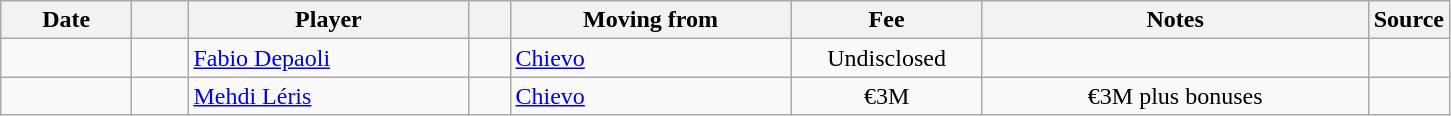<table class="wikitable sortable">
<tr>
<th style="width:80px;">Date</th>
<th style="width:30px;"></th>
<th style="width:180px;">Player</th>
<th style="width:20px;"></th>
<th style="width:180px;">Moving from</th>
<th style="width:120px;" class="unsortable">Fee</th>
<th style="width:250px;" class="unsortable">Notes</th>
<th style="width:20px;">Source</th>
</tr>
<tr>
<td></td>
<td align=center></td>
<td> <a href='#'>Fabio Depaoli</a></td>
<td align=center></td>
<td> <a href='#'>Chievo</a></td>
<td align=center>Undisclosed</td>
<td align=center></td>
<td></td>
</tr>
<tr>
<td></td>
<td align=center></td>
<td> <a href='#'>Mehdi Léris</a></td>
<td align=center></td>
<td> <a href='#'>Chievo</a></td>
<td align=center>€3M</td>
<td align=center>€3M plus bonuses</td>
<td></td>
</tr>
</table>
